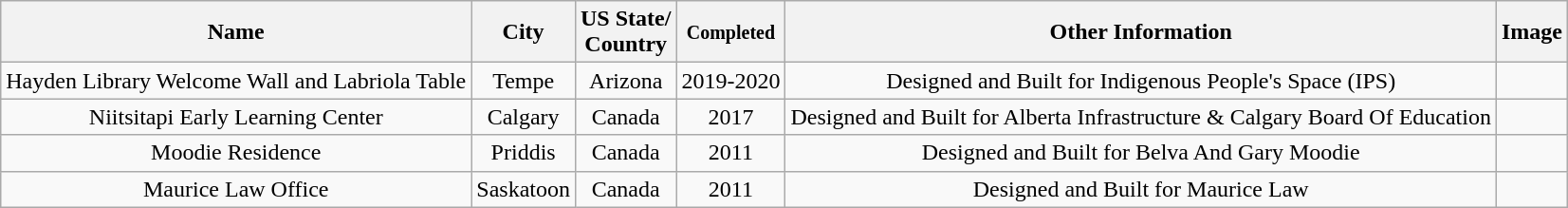<table class="wikitable sortable" style="text-align: center;">
<tr>
<th>Name</th>
<th>City</th>
<th>US State/<br>Country</th>
<th><small>Completed</small></th>
<th>Other Information</th>
<th class="unsortable">Image</th>
</tr>
<tr>
<td>Hayden Library Welcome Wall and Labriola Table</td>
<td>Tempe</td>
<td>Arizona</td>
<td>2019-2020</td>
<td>Designed and Built for Indigenous People's Space (IPS)</td>
<td></td>
</tr>
<tr>
<td>Niitsitapi Early Learning Center</td>
<td>Calgary</td>
<td>Canada</td>
<td>2017</td>
<td>Designed and Built for Alberta Infrastructure & Calgary Board Of Education</td>
<td></td>
</tr>
<tr>
<td>Moodie Residence</td>
<td>Priddis</td>
<td>Canada</td>
<td>2011</td>
<td>Designed and Built for Belva And Gary Moodie</td>
<td></td>
</tr>
<tr>
<td>Maurice Law Office</td>
<td>Saskatoon</td>
<td>Canada</td>
<td>2011</td>
<td>Designed and Built for Maurice Law</td>
<td></td>
</tr>
</table>
